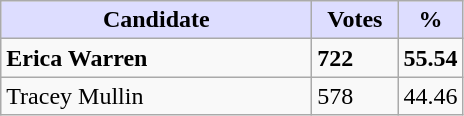<table class="wikitable">
<tr>
<th style="background:#ddf; width:200px;">Candidate</th>
<th style="background:#ddf; width:50px;">Votes</th>
<th style="background:#ddf; width:30px;">%</th>
</tr>
<tr>
<td><strong>Erica Warren</strong></td>
<td><strong>722</strong></td>
<td><strong>55.54</strong></td>
</tr>
<tr>
<td>Tracey Mullin</td>
<td>578</td>
<td>44.46</td>
</tr>
</table>
